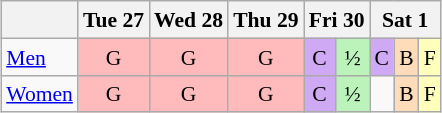<table class="wikitable" style="margin:0.5em auto; font-size:90%; line-height:1.25em; text-align:center">
<tr>
<th></th>
<th>Tue 27</th>
<th>Wed 28</th>
<th>Thu 29</th>
<th colspan=2>Fri 30</th>
<th colspan=3>Sat 1</th>
</tr>
<tr>
<td align=left><a href='#'>Men</a></td>
<td bgcolor="#FFBBBB">G</td>
<td bgcolor="#FFBBBB">G</td>
<td bgcolor="#FFBBBB">G</td>
<td bgcolor="#D0A9F5">C</td>
<td bgcolor="#BBF3BB">½</td>
<td bgcolor="#D0A9F5">C</td>
<td bgcolor="#FEDCBA">B</td>
<td bgcolor="#FFFFBB">F</td>
</tr>
<tr>
<td align=left><a href='#'>Women</a></td>
<td bgcolor="#FFBBBB">G</td>
<td bgcolor="#FFBBBB">G</td>
<td bgcolor="#FFBBBB">G</td>
<td bgcolor="#D0A9F5">C</td>
<td bgcolor="#BBF3BB">½</td>
<td></td>
<td bgcolor="#FEDCBA">B</td>
<td bgcolor="#FFFFBB">F</td>
</tr>
</table>
